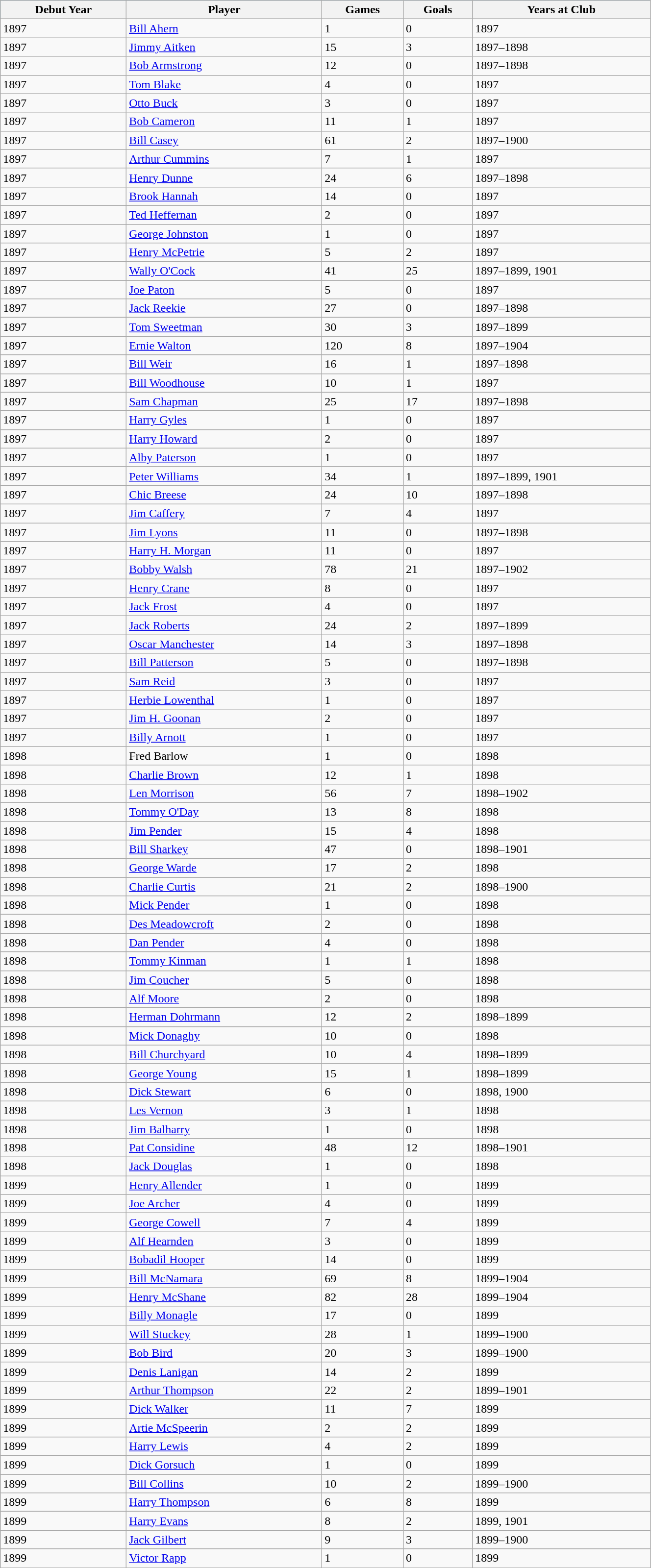<table class="wikitable" style="width:70%;">
<tr style="background:#87cefa;">
<th>Debut Year</th>
<th>Player</th>
<th>Games</th>
<th>Goals</th>
<th>Years at Club</th>
</tr>
<tr>
<td>1897</td>
<td><a href='#'>Bill Ahern</a></td>
<td>1</td>
<td>0</td>
<td>1897</td>
</tr>
<tr>
<td>1897</td>
<td><a href='#'>Jimmy Aitken</a></td>
<td>15</td>
<td>3</td>
<td>1897–1898</td>
</tr>
<tr>
<td>1897</td>
<td><a href='#'>Bob Armstrong</a></td>
<td>12</td>
<td>0</td>
<td>1897–1898</td>
</tr>
<tr>
<td>1897</td>
<td><a href='#'>Tom Blake</a></td>
<td>4</td>
<td>0</td>
<td>1897</td>
</tr>
<tr>
<td>1897</td>
<td><a href='#'>Otto Buck</a></td>
<td>3</td>
<td>0</td>
<td>1897</td>
</tr>
<tr>
<td>1897</td>
<td><a href='#'>Bob Cameron</a></td>
<td>11</td>
<td>1</td>
<td>1897</td>
</tr>
<tr>
<td>1897</td>
<td><a href='#'>Bill Casey</a></td>
<td>61</td>
<td>2</td>
<td>1897–1900</td>
</tr>
<tr>
<td>1897</td>
<td><a href='#'>Arthur Cummins</a></td>
<td>7</td>
<td>1</td>
<td>1897</td>
</tr>
<tr>
<td>1897</td>
<td><a href='#'>Henry Dunne</a></td>
<td>24</td>
<td>6</td>
<td>1897–1898</td>
</tr>
<tr>
<td>1897</td>
<td><a href='#'>Brook Hannah</a></td>
<td>14</td>
<td>0</td>
<td>1897</td>
</tr>
<tr>
<td>1897</td>
<td><a href='#'>Ted Heffernan</a></td>
<td>2</td>
<td>0</td>
<td>1897</td>
</tr>
<tr>
<td>1897</td>
<td><a href='#'>George Johnston</a></td>
<td>1</td>
<td>0</td>
<td>1897</td>
</tr>
<tr>
<td>1897</td>
<td><a href='#'>Henry McPetrie</a></td>
<td>5</td>
<td>2</td>
<td>1897</td>
</tr>
<tr>
<td>1897</td>
<td><a href='#'>Wally O'Cock</a></td>
<td>41</td>
<td>25</td>
<td>1897–1899, 1901</td>
</tr>
<tr>
<td>1897</td>
<td><a href='#'>Joe Paton</a></td>
<td>5</td>
<td>0</td>
<td>1897</td>
</tr>
<tr>
<td>1897</td>
<td><a href='#'>Jack Reekie</a></td>
<td>27</td>
<td>0</td>
<td>1897–1898</td>
</tr>
<tr>
<td>1897</td>
<td><a href='#'>Tom Sweetman</a></td>
<td>30</td>
<td>3</td>
<td>1897–1899</td>
</tr>
<tr>
<td>1897</td>
<td><a href='#'>Ernie Walton</a></td>
<td>120</td>
<td>8</td>
<td>1897–1904</td>
</tr>
<tr>
<td>1897</td>
<td><a href='#'>Bill Weir</a></td>
<td>16</td>
<td>1</td>
<td>1897–1898</td>
</tr>
<tr>
<td>1897</td>
<td><a href='#'>Bill Woodhouse</a></td>
<td>10</td>
<td>1</td>
<td>1897</td>
</tr>
<tr>
<td>1897</td>
<td><a href='#'>Sam Chapman</a></td>
<td>25</td>
<td>17</td>
<td>1897–1898</td>
</tr>
<tr>
<td>1897</td>
<td><a href='#'>Harry Gyles</a></td>
<td>1</td>
<td>0</td>
<td>1897</td>
</tr>
<tr>
<td>1897</td>
<td><a href='#'>Harry Howard</a></td>
<td>2</td>
<td>0</td>
<td>1897</td>
</tr>
<tr>
<td>1897</td>
<td><a href='#'>Alby Paterson</a></td>
<td>1</td>
<td>0</td>
<td>1897</td>
</tr>
<tr>
<td>1897</td>
<td><a href='#'>Peter Williams</a></td>
<td>34</td>
<td>1</td>
<td>1897–1899, 1901</td>
</tr>
<tr>
<td>1897</td>
<td><a href='#'>Chic Breese</a></td>
<td>24</td>
<td>10</td>
<td>1897–1898</td>
</tr>
<tr>
<td>1897</td>
<td><a href='#'>Jim Caffery</a></td>
<td>7</td>
<td>4</td>
<td>1897</td>
</tr>
<tr>
<td>1897</td>
<td><a href='#'>Jim Lyons</a></td>
<td>11</td>
<td>0</td>
<td>1897–1898</td>
</tr>
<tr>
<td>1897</td>
<td><a href='#'>Harry H. Morgan</a></td>
<td>11</td>
<td>0</td>
<td>1897</td>
</tr>
<tr>
<td>1897</td>
<td><a href='#'>Bobby Walsh</a></td>
<td>78</td>
<td>21</td>
<td>1897–1902</td>
</tr>
<tr>
<td>1897</td>
<td><a href='#'>Henry Crane</a></td>
<td>8</td>
<td>0</td>
<td>1897</td>
</tr>
<tr>
<td>1897</td>
<td><a href='#'>Jack Frost</a></td>
<td>4</td>
<td>0</td>
<td>1897</td>
</tr>
<tr>
<td>1897</td>
<td><a href='#'>Jack Roberts</a></td>
<td>24</td>
<td>2</td>
<td>1897–1899</td>
</tr>
<tr>
<td>1897</td>
<td><a href='#'>Oscar Manchester</a></td>
<td>14</td>
<td>3</td>
<td>1897–1898</td>
</tr>
<tr>
<td>1897</td>
<td><a href='#'>Bill Patterson</a></td>
<td>5</td>
<td>0</td>
<td>1897–1898</td>
</tr>
<tr>
<td>1897</td>
<td><a href='#'>Sam Reid</a></td>
<td>3</td>
<td>0</td>
<td>1897</td>
</tr>
<tr>
<td>1897</td>
<td><a href='#'>Herbie Lowenthal</a></td>
<td>1</td>
<td>0</td>
<td>1897</td>
</tr>
<tr>
<td>1897</td>
<td><a href='#'>Jim H. Goonan</a></td>
<td>2</td>
<td>0</td>
<td>1897</td>
</tr>
<tr>
<td>1897</td>
<td><a href='#'>Billy Arnott</a></td>
<td>1</td>
<td>0</td>
<td>1897</td>
</tr>
<tr>
<td>1898</td>
<td>Fred Barlow</td>
<td>1</td>
<td>0</td>
<td>1898</td>
</tr>
<tr>
<td>1898</td>
<td><a href='#'>Charlie Brown</a></td>
<td>12</td>
<td>1</td>
<td>1898</td>
</tr>
<tr>
<td>1898</td>
<td><a href='#'>Len Morrison</a></td>
<td>56</td>
<td>7</td>
<td>1898–1902</td>
</tr>
<tr>
<td>1898</td>
<td><a href='#'>Tommy O'Day</a></td>
<td>13</td>
<td>8</td>
<td>1898</td>
</tr>
<tr>
<td>1898</td>
<td><a href='#'>Jim Pender</a></td>
<td>15</td>
<td>4</td>
<td>1898</td>
</tr>
<tr>
<td>1898</td>
<td><a href='#'>Bill Sharkey</a></td>
<td>47</td>
<td>0</td>
<td>1898–1901</td>
</tr>
<tr>
<td>1898</td>
<td><a href='#'>George Warde</a></td>
<td>17</td>
<td>2</td>
<td>1898</td>
</tr>
<tr>
<td>1898</td>
<td><a href='#'>Charlie Curtis</a></td>
<td>21</td>
<td>2</td>
<td>1898–1900</td>
</tr>
<tr>
<td>1898</td>
<td><a href='#'>Mick Pender</a></td>
<td>1</td>
<td>0</td>
<td>1898</td>
</tr>
<tr>
<td>1898</td>
<td><a href='#'>Des Meadowcroft</a></td>
<td>2</td>
<td>0</td>
<td>1898</td>
</tr>
<tr>
<td>1898</td>
<td><a href='#'>Dan Pender</a></td>
<td>4</td>
<td>0</td>
<td>1898</td>
</tr>
<tr>
<td>1898</td>
<td><a href='#'>Tommy Kinman</a></td>
<td>1</td>
<td>1</td>
<td>1898</td>
</tr>
<tr>
<td>1898</td>
<td><a href='#'>Jim Coucher</a></td>
<td>5</td>
<td>0</td>
<td>1898</td>
</tr>
<tr>
<td>1898</td>
<td><a href='#'>Alf Moore</a></td>
<td>2</td>
<td>0</td>
<td>1898</td>
</tr>
<tr>
<td>1898</td>
<td><a href='#'>Herman Dohrmann</a></td>
<td>12</td>
<td>2</td>
<td>1898–1899</td>
</tr>
<tr>
<td>1898</td>
<td><a href='#'>Mick Donaghy</a></td>
<td>10</td>
<td>0</td>
<td>1898</td>
</tr>
<tr>
<td>1898</td>
<td><a href='#'>Bill Churchyard</a></td>
<td>10</td>
<td>4</td>
<td>1898–1899</td>
</tr>
<tr>
<td>1898</td>
<td><a href='#'>George Young</a></td>
<td>15</td>
<td>1</td>
<td>1898–1899</td>
</tr>
<tr>
<td>1898</td>
<td><a href='#'>Dick Stewart</a></td>
<td>6</td>
<td>0</td>
<td>1898, 1900</td>
</tr>
<tr>
<td>1898</td>
<td><a href='#'>Les Vernon</a></td>
<td>3</td>
<td>1</td>
<td>1898</td>
</tr>
<tr>
<td>1898</td>
<td><a href='#'>Jim Balharry</a></td>
<td>1</td>
<td>0</td>
<td>1898</td>
</tr>
<tr>
<td>1898</td>
<td><a href='#'>Pat Considine</a></td>
<td>48</td>
<td>12</td>
<td>1898–1901</td>
</tr>
<tr>
<td>1898</td>
<td><a href='#'>Jack Douglas</a></td>
<td>1</td>
<td>0</td>
<td>1898</td>
</tr>
<tr>
<td>1899</td>
<td><a href='#'>Henry Allender</a></td>
<td>1</td>
<td>0</td>
<td>1899</td>
</tr>
<tr>
<td>1899</td>
<td><a href='#'>Joe Archer</a></td>
<td>4</td>
<td>0</td>
<td>1899</td>
</tr>
<tr>
<td>1899</td>
<td><a href='#'>George Cowell</a></td>
<td>7</td>
<td>4</td>
<td>1899</td>
</tr>
<tr>
<td>1899</td>
<td><a href='#'>Alf Hearnden</a></td>
<td>3</td>
<td>0</td>
<td>1899</td>
</tr>
<tr>
<td>1899</td>
<td><a href='#'>Bobadil Hooper</a></td>
<td>14</td>
<td>0</td>
<td>1899</td>
</tr>
<tr>
<td>1899</td>
<td><a href='#'>Bill McNamara</a></td>
<td>69</td>
<td>8</td>
<td>1899–1904</td>
</tr>
<tr>
<td>1899</td>
<td><a href='#'>Henry McShane</a></td>
<td>82</td>
<td>28</td>
<td>1899–1904</td>
</tr>
<tr>
<td>1899</td>
<td><a href='#'>Billy Monagle</a></td>
<td>17</td>
<td>0</td>
<td>1899</td>
</tr>
<tr>
<td>1899</td>
<td><a href='#'>Will Stuckey</a></td>
<td>28</td>
<td>1</td>
<td>1899–1900</td>
</tr>
<tr>
<td>1899</td>
<td><a href='#'>Bob Bird</a></td>
<td>20</td>
<td>3</td>
<td>1899–1900</td>
</tr>
<tr>
<td>1899</td>
<td><a href='#'>Denis Lanigan</a></td>
<td>14</td>
<td>2</td>
<td>1899</td>
</tr>
<tr>
<td>1899</td>
<td><a href='#'>Arthur Thompson</a></td>
<td>22</td>
<td>2</td>
<td>1899–1901</td>
</tr>
<tr>
<td>1899</td>
<td><a href='#'>Dick Walker</a></td>
<td>11</td>
<td>7</td>
<td>1899</td>
</tr>
<tr>
<td>1899</td>
<td><a href='#'>Artie McSpeerin</a></td>
<td>2</td>
<td>2</td>
<td>1899</td>
</tr>
<tr>
<td>1899</td>
<td><a href='#'>Harry Lewis</a></td>
<td>4</td>
<td>2</td>
<td>1899</td>
</tr>
<tr>
<td>1899</td>
<td><a href='#'>Dick Gorsuch</a></td>
<td>1</td>
<td>0</td>
<td>1899</td>
</tr>
<tr>
<td>1899</td>
<td><a href='#'>Bill Collins</a></td>
<td>10</td>
<td>2</td>
<td>1899–1900</td>
</tr>
<tr>
<td>1899</td>
<td><a href='#'>Harry Thompson</a></td>
<td>6</td>
<td>8</td>
<td>1899</td>
</tr>
<tr>
<td>1899</td>
<td><a href='#'>Harry Evans</a></td>
<td>8</td>
<td>2</td>
<td>1899, 1901</td>
</tr>
<tr>
<td>1899</td>
<td><a href='#'>Jack Gilbert</a></td>
<td>9</td>
<td>3</td>
<td>1899–1900</td>
</tr>
<tr>
<td>1899</td>
<td><a href='#'>Victor Rapp</a></td>
<td>1</td>
<td>0</td>
<td>1899</td>
</tr>
</table>
